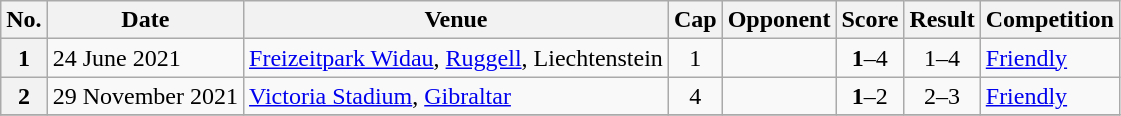<table class="wikitable plainrowheaders sortable" style="text-align: left;" align=center>
<tr>
<th scope=col>No.</th>
<th scope=col>Date</th>
<th scope=col>Venue</th>
<th scope=col>Cap</th>
<th scope=col>Opponent</th>
<th scope=col>Score</th>
<th scope=col>Result</th>
<th scope=col>Competition</th>
</tr>
<tr>
<th scope=row>1</th>
<td>24 June 2021</td>
<td><a href='#'>Freizeitpark Widau</a>, <a href='#'>Ruggell</a>, Liechtenstein</td>
<td align=center>1</td>
<td></td>
<td align=center><strong>1</strong>–4</td>
<td align=center>1–4</td>
<td><a href='#'>Friendly</a></td>
</tr>
<tr>
<th scope=row>2</th>
<td>29 November 2021</td>
<td><a href='#'>Victoria Stadium</a>, <a href='#'>Gibraltar</a></td>
<td align=center>4</td>
<td></td>
<td align=center><strong>1</strong>–2</td>
<td align=center>2–3</td>
<td><a href='#'>Friendly</a></td>
</tr>
<tr>
</tr>
</table>
